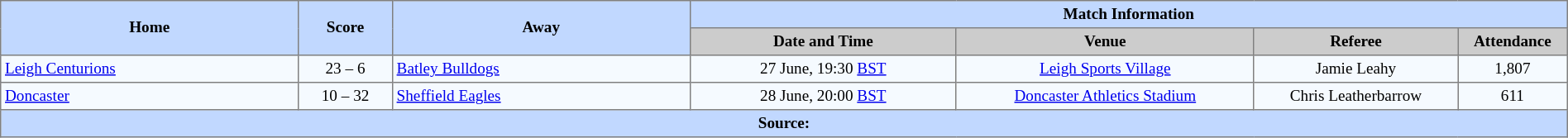<table border="1" cellpadding="3" cellspacing="0" style="border-collapse:collapse; font-size:80%; text-align:center; width:100%;">
<tr style="background:#c1d8ff;">
<th rowspan="2" style="width:19%;">Home</th>
<th rowspan="2" style="width:6%;">Score</th>
<th rowspan="2" style="width:19%;">Away</th>
<th colspan=6>Match Information</th>
</tr>
<tr style="background:#ccc;">
<th width=17%>Date and Time</th>
<th width=19%>Venue</th>
<th width=13%>Referee</th>
<th width=7%>Attendance</th>
</tr>
<tr style="background:#f5faff;">
<td align=left> <a href='#'>Leigh Centurions</a></td>
<td>23 – 6</td>
<td align=left> <a href='#'>Batley Bulldogs</a></td>
<td>27 June, 19:30 <a href='#'>BST</a></td>
<td><a href='#'>Leigh Sports Village</a></td>
<td>Jamie Leahy</td>
<td>1,807</td>
</tr>
<tr style="background:#f5faff;">
<td align=left> <a href='#'>Doncaster</a></td>
<td>10 – 32</td>
<td align=left> <a href='#'>Sheffield Eagles</a></td>
<td>28 June, 20:00 <a href='#'>BST</a></td>
<td><a href='#'>Doncaster Athletics Stadium</a></td>
<td>Chris Leatherbarrow</td>
<td>611</td>
</tr>
<tr style="background:#c1d8ff;">
<th colspan=12>Source:</th>
</tr>
</table>
